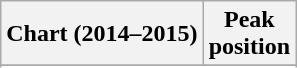<table class="wikitable sortable plainrowheaders">
<tr>
<th scope="col">Chart (2014–2015)</th>
<th scope="col">Peak<br>position</th>
</tr>
<tr>
</tr>
<tr>
</tr>
<tr>
</tr>
<tr>
</tr>
<tr>
</tr>
<tr>
</tr>
<tr>
</tr>
<tr>
</tr>
</table>
